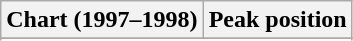<table class=wikitable>
<tr>
<th>Chart (1997–1998)</th>
<th>Peak position</th>
</tr>
<tr>
</tr>
<tr>
</tr>
</table>
